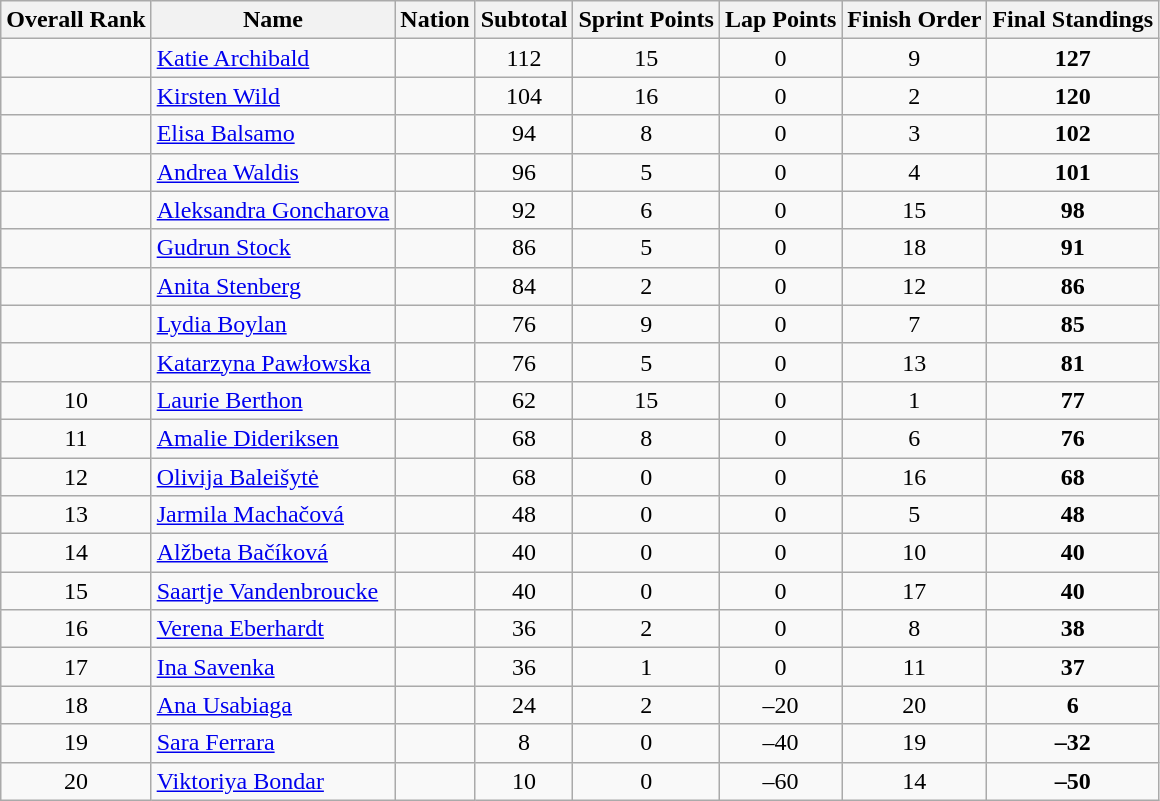<table class="wikitable sortable" style="text-align:center">
<tr>
<th>Overall Rank</th>
<th>Name</th>
<th>Nation</th>
<th>Subtotal</th>
<th>Sprint Points</th>
<th>Lap Points</th>
<th>Finish Order</th>
<th>Final Standings</th>
</tr>
<tr>
<td></td>
<td align=left><a href='#'>Katie Archibald</a></td>
<td align=left></td>
<td>112</td>
<td>15</td>
<td>0</td>
<td>9</td>
<td><strong>127</strong></td>
</tr>
<tr>
<td></td>
<td align=left><a href='#'>Kirsten Wild</a></td>
<td align=left></td>
<td>104</td>
<td>16</td>
<td>0</td>
<td>2</td>
<td><strong>120</strong></td>
</tr>
<tr>
<td></td>
<td align=left><a href='#'>Elisa Balsamo</a></td>
<td align=left></td>
<td>94</td>
<td>8</td>
<td>0</td>
<td>3</td>
<td><strong>102</strong></td>
</tr>
<tr>
<td></td>
<td align=left><a href='#'>Andrea Waldis</a></td>
<td align=left></td>
<td>96</td>
<td>5</td>
<td>0</td>
<td>4</td>
<td><strong>101</strong></td>
</tr>
<tr>
<td></td>
<td align=left><a href='#'>Aleksandra Goncharova</a></td>
<td align=left></td>
<td>92</td>
<td>6</td>
<td>0</td>
<td>15</td>
<td><strong>98</strong></td>
</tr>
<tr>
<td></td>
<td align=left><a href='#'>Gudrun Stock</a></td>
<td align=left></td>
<td>86</td>
<td>5</td>
<td>0</td>
<td>18</td>
<td><strong>91</strong></td>
</tr>
<tr>
<td></td>
<td align=left><a href='#'>Anita Stenberg</a></td>
<td align=left></td>
<td>84</td>
<td>2</td>
<td>0</td>
<td>12</td>
<td><strong>86</strong></td>
</tr>
<tr>
<td></td>
<td align=left><a href='#'>Lydia Boylan</a></td>
<td align=left></td>
<td>76</td>
<td>9</td>
<td>0</td>
<td>7</td>
<td><strong>85</strong></td>
</tr>
<tr>
<td></td>
<td align=left><a href='#'>Katarzyna Pawłowska</a></td>
<td align=left></td>
<td>76</td>
<td>5</td>
<td>0</td>
<td>13</td>
<td><strong>81</strong></td>
</tr>
<tr>
<td>10</td>
<td align=left><a href='#'>Laurie Berthon</a></td>
<td align=left></td>
<td>62</td>
<td>15</td>
<td>0</td>
<td>1</td>
<td><strong>77</strong></td>
</tr>
<tr>
<td>11</td>
<td align=left><a href='#'>Amalie Dideriksen</a></td>
<td align=left></td>
<td>68</td>
<td>8</td>
<td>0</td>
<td>6</td>
<td><strong>76</strong></td>
</tr>
<tr>
<td>12</td>
<td align=left><a href='#'>Olivija Baleišytė</a></td>
<td align=left></td>
<td>68</td>
<td>0</td>
<td>0</td>
<td>16</td>
<td><strong>68</strong></td>
</tr>
<tr>
<td>13</td>
<td align=left><a href='#'>Jarmila Machačová</a></td>
<td align=left></td>
<td>48</td>
<td>0</td>
<td>0</td>
<td>5</td>
<td><strong>48</strong></td>
</tr>
<tr>
<td>14</td>
<td align=left><a href='#'>Alžbeta Bačíková</a></td>
<td align=left></td>
<td>40</td>
<td>0</td>
<td>0</td>
<td>10</td>
<td><strong>40</strong></td>
</tr>
<tr>
<td>15</td>
<td align=left><a href='#'>Saartje Vandenbroucke</a></td>
<td align=left></td>
<td>40</td>
<td>0</td>
<td>0</td>
<td>17</td>
<td><strong>40</strong></td>
</tr>
<tr>
<td>16</td>
<td align=left><a href='#'>Verena Eberhardt</a></td>
<td align=left></td>
<td>36</td>
<td>2</td>
<td>0</td>
<td>8</td>
<td><strong>38</strong></td>
</tr>
<tr>
<td>17</td>
<td align=left><a href='#'>Ina Savenka</a></td>
<td align=left></td>
<td>36</td>
<td>1</td>
<td>0</td>
<td>11</td>
<td><strong>37</strong></td>
</tr>
<tr>
<td>18</td>
<td align=left><a href='#'>Ana Usabiaga</a></td>
<td align=left></td>
<td>24</td>
<td>2</td>
<td>–20</td>
<td>20</td>
<td><strong>6</strong></td>
</tr>
<tr>
<td>19</td>
<td align=left><a href='#'>Sara Ferrara</a></td>
<td align=left></td>
<td>8</td>
<td>0</td>
<td>–40</td>
<td>19</td>
<td><strong>–32</strong></td>
</tr>
<tr>
<td>20</td>
<td align=left><a href='#'>Viktoriya Bondar</a></td>
<td align=left></td>
<td>10</td>
<td>0</td>
<td>–60</td>
<td>14</td>
<td><strong>–50</strong></td>
</tr>
</table>
